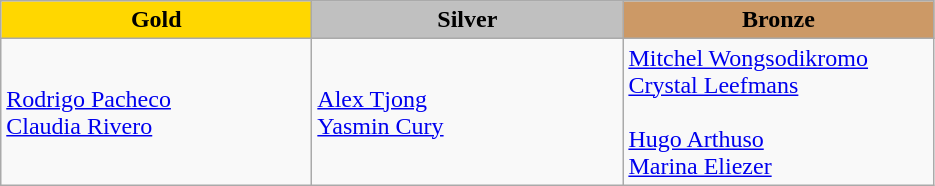<table class="wikitable" style="text-align:left">
<tr align="center">
<td width=200 bgcolor=gold><strong>Gold</strong></td>
<td width=200 bgcolor=silver><strong>Silver</strong></td>
<td width=200 bgcolor=CC9966><strong>Bronze</strong></td>
</tr>
<tr>
<td><a href='#'>Rodrigo Pacheco</a><br><a href='#'>Claudia Rivero</a><br><em></em></td>
<td><a href='#'>Alex Tjong</a><br><a href='#'>Yasmin Cury</a><br><em></em></td>
<td><a href='#'>Mitchel Wongsodikromo</a><br><a href='#'>Crystal Leefmans</a><br><em></em><br><a href='#'>Hugo Arthuso</a><br><a href='#'>Marina Eliezer</a><br><em></em></td>
</tr>
</table>
